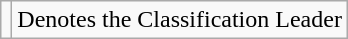<table class="wikitable">
<tr>
<td></td>
<td>Denotes the Classification Leader</td>
</tr>
</table>
